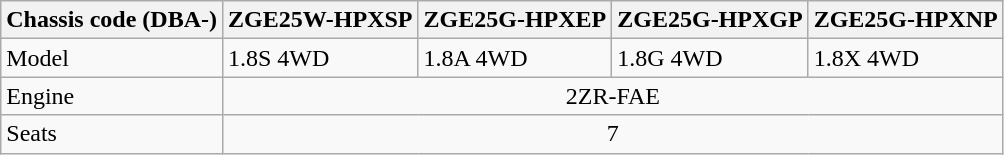<table class="wikitable">
<tr>
<th>Chassis code (DBA-)</th>
<th>ZGE25W-HPXSP</th>
<th>ZGE25G-HPXEP</th>
<th>ZGE25G-HPXGP</th>
<th>ZGE25G-HPXNP</th>
</tr>
<tr>
<td>Model</td>
<td>1.8S 4WD</td>
<td>1.8A 4WD</td>
<td>1.8G 4WD</td>
<td>1.8X 4WD</td>
</tr>
<tr>
<td>Engine</td>
<td colspan="4" align="center">2ZR-FAE</td>
</tr>
<tr>
<td>Seats</td>
<td colspan="4" align="center">7</td>
</tr>
</table>
